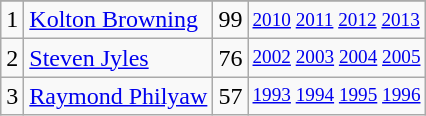<table class="wikitable">
<tr>
</tr>
<tr>
<td>1</td>
<td><a href='#'>Kolton Browning</a></td>
<td><abbr>99</abbr></td>
<td style="font-size:80%;"><a href='#'>2010</a> <a href='#'>2011</a> <a href='#'>2012</a> <a href='#'>2013</a></td>
</tr>
<tr>
<td>2</td>
<td><a href='#'>Steven Jyles</a></td>
<td><abbr>76</abbr></td>
<td style="font-size:80%;"><a href='#'>2002</a> <a href='#'>2003</a> <a href='#'>2004</a> <a href='#'>2005</a></td>
</tr>
<tr>
<td>3</td>
<td><a href='#'>Raymond Philyaw</a></td>
<td><abbr>57</abbr></td>
<td style="font-size:80%;"><a href='#'>1993</a> <a href='#'>1994</a> <a href='#'>1995</a> <a href='#'>1996</a></td>
</tr>
</table>
